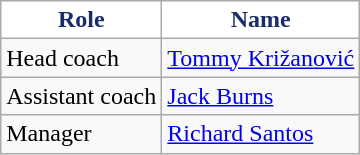<table class="wikitable sortable">
<tr>
<th style="background:#FFFFFF; color:#1A2D69;" scope="col">Role</th>
<th style="background:#FFFFFF; color:#1A2D69;" scope="col">Name</th>
</tr>
<tr>
<td>Head coach</td>
<td> <a href='#'>Tommy Križanović</a></td>
</tr>
<tr>
<td>Assistant coach</td>
<td> <a href='#'>Jack Burns</a></td>
</tr>
<tr>
<td>Manager</td>
<td> <a href='#'>Richard Santos</a></td>
</tr>
</table>
